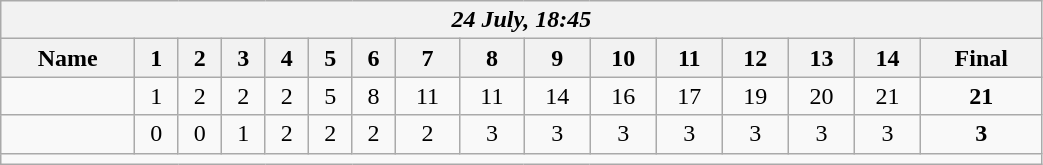<table class=wikitable style="text-align:center; width: 55%">
<tr>
<th colspan=17><em>24 July, 18:45</em></th>
</tr>
<tr>
<th>Name</th>
<th>1</th>
<th>2</th>
<th>3</th>
<th>4</th>
<th>5</th>
<th>6</th>
<th>7</th>
<th>8</th>
<th>9</th>
<th>10</th>
<th>11</th>
<th>12</th>
<th>13</th>
<th>14</th>
<th>Final</th>
</tr>
<tr>
<td align=left><strong></strong></td>
<td>1</td>
<td>2</td>
<td>2</td>
<td>2</td>
<td>5</td>
<td>8</td>
<td>11</td>
<td>11</td>
<td>14</td>
<td>16</td>
<td>17</td>
<td>19</td>
<td>20</td>
<td>21</td>
<td><strong>21</strong></td>
</tr>
<tr>
<td align=left></td>
<td>0</td>
<td>0</td>
<td>1</td>
<td>2</td>
<td>2</td>
<td>2</td>
<td>2</td>
<td>3</td>
<td>3</td>
<td>3</td>
<td>3</td>
<td>3</td>
<td>3</td>
<td>3</td>
<td><strong>3</strong></td>
</tr>
<tr>
<td colspan=17></td>
</tr>
</table>
